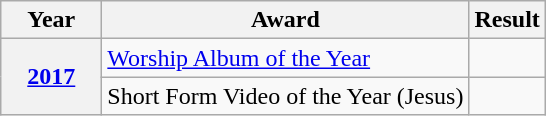<table class="wikitable">
<tr>
<th style="width:60px;">Year</th>
<th>Award</th>
<th>Result</th>
</tr>
<tr>
<th rowspan="2"><a href='#'>2017</a></th>
<td><a href='#'>Worship Album of the Year</a></td>
<td></td>
</tr>
<tr>
<td>Short Form Video of the Year (Jesus)</td>
<td></td>
</tr>
</table>
